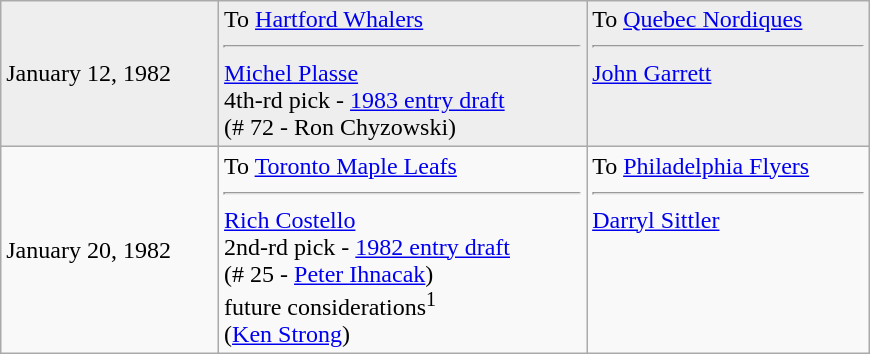<table class="wikitable" style="border:1px solid #999; width:580px;">
<tr style="background:#eee;">
<td>January 12, 1982</td>
<td valign="top">To <a href='#'>Hartford Whalers</a><hr><a href='#'>Michel Plasse</a><br>4th-rd pick - <a href='#'>1983 entry draft</a><br>(# 72 - Ron Chyzowski)</td>
<td valign="top">To <a href='#'>Quebec Nordiques</a><hr><a href='#'>John Garrett</a></td>
</tr>
<tr>
<td>January 20, 1982</td>
<td valign="top">To <a href='#'>Toronto Maple Leafs</a><hr><a href='#'>Rich Costello</a><br>2nd-rd pick - <a href='#'>1982 entry draft</a><br>(# 25 - <a href='#'>Peter Ihnacak</a>)<br>future considerations<sup>1</sup><br>(<a href='#'>Ken Strong</a>)</td>
<td valign="top">To <a href='#'>Philadelphia Flyers</a><hr><a href='#'>Darryl Sittler</a></td>
</tr>
</table>
